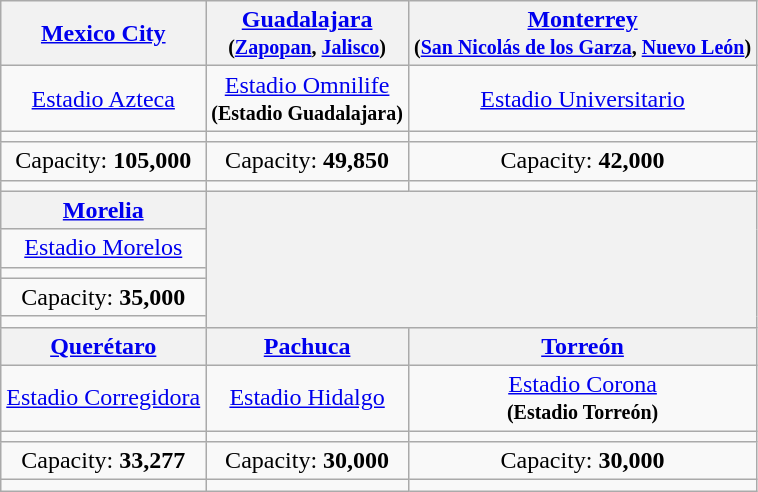<table class="wikitable" style="text-align:center">
<tr>
<th><a href='#'>Mexico City</a></th>
<th><a href='#'>Guadalajara</a><br><small>(<a href='#'>Zapopan</a>, <a href='#'>Jalisco</a>)</small></th>
<th><a href='#'>Monterrey</a><br><small>(<a href='#'>San Nicolás de los Garza</a>, <a href='#'>Nuevo León</a>)</small></th>
</tr>
<tr>
<td><a href='#'>Estadio Azteca</a></td>
<td><a href='#'>Estadio Omnilife</a><br><strong><small>(Estadio Guadalajara)</small></strong></td>
<td><a href='#'>Estadio Universitario</a></td>
</tr>
<tr>
<td><small></small></td>
<td><small></small></td>
<td><small></small></td>
</tr>
<tr>
<td>Capacity: <strong>105,000</strong></td>
<td>Capacity: <strong>49,850</strong></td>
<td>Capacity: <strong>42,000</strong></td>
</tr>
<tr>
<td></td>
<td></td>
<td></td>
</tr>
<tr>
<th><a href='#'>Morelia</a></th>
<th colspan="2" rowspan="5"></th>
</tr>
<tr>
<td><a href='#'>Estadio Morelos</a></td>
</tr>
<tr>
<td><small></small></td>
</tr>
<tr>
<td>Capacity: <strong>35,000</strong></td>
</tr>
<tr>
<td></td>
</tr>
<tr>
<th><a href='#'>Querétaro</a></th>
<th><a href='#'>Pachuca</a></th>
<th><a href='#'>Torreón</a></th>
</tr>
<tr>
<td><a href='#'>Estadio Corregidora</a></td>
<td><a href='#'>Estadio Hidalgo</a></td>
<td><a href='#'>Estadio Corona</a><br><strong><small>(Estadio Torreón)</small></strong></td>
</tr>
<tr>
<td><small></small></td>
<td><small></small></td>
<td><small></small></td>
</tr>
<tr>
<td>Capacity: <strong>33,277</strong></td>
<td>Capacity: <strong>30,000</strong></td>
<td>Capacity: <strong>30,000</strong></td>
</tr>
<tr>
<td></td>
<td></td>
<td></td>
</tr>
</table>
